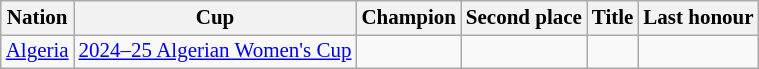<table class=wikitable style="font-size:14px">
<tr>
<th>Nation</th>
<th>Cup</th>
<th>Champion</th>
<th>Second place</th>
<th data-sort-type="number">Title</th>
<th>Last honour</th>
</tr>
<tr>
<td> <a href='#'>Algeria</a></td>
<td><a href='#'>2024–25 Algerian Women's Cup</a></td>
<td></td>
<td></td>
<td></td>
<td></td>
</tr>
</table>
